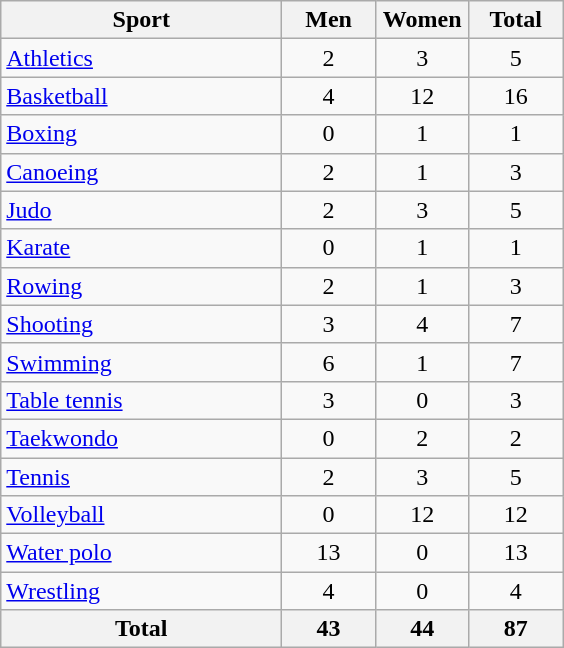<table class="wikitable sortable" style="text-align:center;">
<tr>
<th width=180>Sport</th>
<th width=55>Men</th>
<th width=55>Women</th>
<th width=55>Total</th>
</tr>
<tr>
<td align=left><a href='#'>Athletics</a></td>
<td>2</td>
<td>3</td>
<td>5</td>
</tr>
<tr>
<td align=left><a href='#'>Basketball</a></td>
<td>4</td>
<td>12</td>
<td>16</td>
</tr>
<tr>
<td align=left><a href='#'>Boxing</a></td>
<td>0</td>
<td>1</td>
<td>1</td>
</tr>
<tr>
<td align=left><a href='#'>Canoeing</a></td>
<td>2</td>
<td>1</td>
<td>3</td>
</tr>
<tr>
<td align=left><a href='#'>Judo</a></td>
<td>2</td>
<td>3</td>
<td>5</td>
</tr>
<tr>
<td align=left><a href='#'>Karate</a></td>
<td>0</td>
<td>1</td>
<td>1</td>
</tr>
<tr>
<td align=left><a href='#'>Rowing</a></td>
<td>2</td>
<td>1</td>
<td>3</td>
</tr>
<tr>
<td align=left><a href='#'>Shooting</a></td>
<td>3</td>
<td>4</td>
<td>7</td>
</tr>
<tr>
<td align=left><a href='#'>Swimming</a></td>
<td>6</td>
<td>1</td>
<td>7</td>
</tr>
<tr>
<td align=left><a href='#'>Table tennis</a></td>
<td>3</td>
<td>0</td>
<td>3</td>
</tr>
<tr>
<td align=left><a href='#'>Taekwondo</a></td>
<td>0</td>
<td>2</td>
<td>2</td>
</tr>
<tr>
<td align=left><a href='#'>Tennis</a></td>
<td>2</td>
<td>3</td>
<td>5</td>
</tr>
<tr>
<td align=left><a href='#'>Volleyball</a></td>
<td>0</td>
<td>12</td>
<td>12</td>
</tr>
<tr>
<td align=left><a href='#'>Water polo</a></td>
<td>13</td>
<td>0</td>
<td>13</td>
</tr>
<tr>
<td align=left><a href='#'>Wrestling</a></td>
<td>4</td>
<td>0</td>
<td>4</td>
</tr>
<tr>
<th>Total</th>
<th>43</th>
<th>44</th>
<th>87</th>
</tr>
</table>
